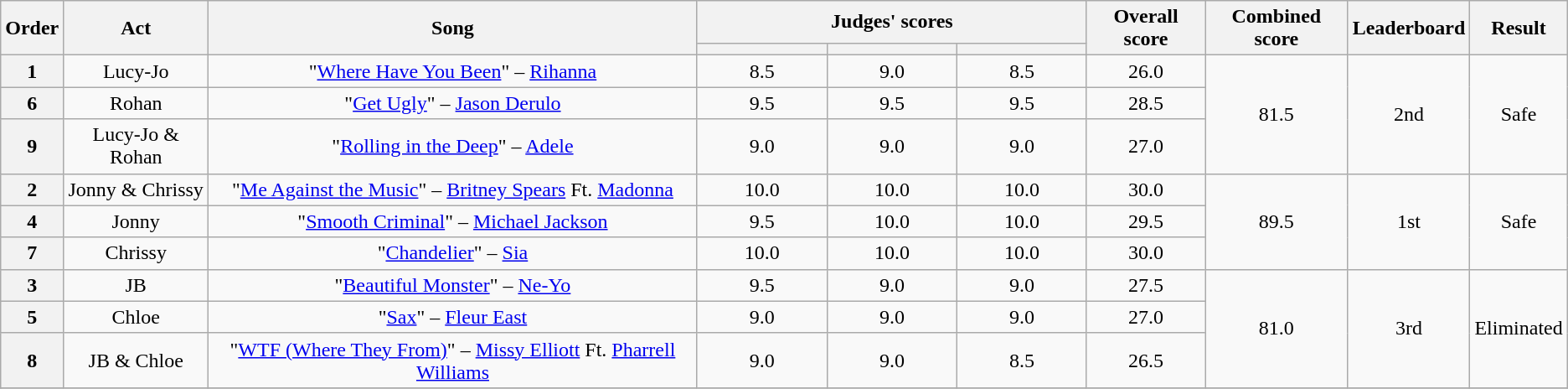<table class="wikitable plainrowheaders" style="text-align:center;">
<tr>
<th scope="col" rowspan=2>Order</th>
<th scope="col" rowspan=2>Act</th>
<th scope="col" rowspan=2>Song</th>
<th scope="col" colspan=3>Judges' scores</th>
<th scope="col" rowspan=2>Overall score</th>
<th scope="col" rowspan=2>Combined score</th>
<th scope="col" rowspan=2>Leaderboard</th>
<th scoep="col" rowspan=2>Result</th>
</tr>
<tr>
<th scope="col" style="width:6em;"></th>
<th scope="col" style="width:6em;"></th>
<th scope="col" style="width:6em;"></th>
</tr>
<tr>
<th scope="col">1</th>
<td>Lucy-Jo</td>
<td>"<a href='#'>Where Have You Been</a>" – <a href='#'>Rihanna</a></td>
<td>8.5</td>
<td>9.0</td>
<td>8.5</td>
<td>26.0</td>
<td rowspan="3">81.5</td>
<td rowspan="3">2nd</td>
<td rowspan="3">Safe</td>
</tr>
<tr>
<th scope="col">6</th>
<td>Rohan</td>
<td>"<a href='#'>Get Ugly</a>" – <a href='#'>Jason Derulo</a></td>
<td>9.5</td>
<td>9.5</td>
<td>9.5</td>
<td>28.5</td>
</tr>
<tr>
<th scope="col">9</th>
<td>Lucy-Jo & Rohan</td>
<td>"<a href='#'>Rolling in the Deep</a>" – <a href='#'>Adele</a></td>
<td>9.0</td>
<td>9.0</td>
<td>9.0</td>
<td>27.0</td>
</tr>
<tr>
<th scope="col">2</th>
<td>Jonny & Chrissy</td>
<td>"<a href='#'>Me Against the Music</a>" – <a href='#'>Britney Spears</a> Ft. <a href='#'>Madonna</a></td>
<td>10.0</td>
<td>10.0</td>
<td>10.0</td>
<td>30.0</td>
<td rowspan="3">89.5</td>
<td rowspan="3">1st</td>
<td rowspan="3">Safe</td>
</tr>
<tr>
<th scope="col">4</th>
<td>Jonny</td>
<td>"<a href='#'>Smooth Criminal</a>" – <a href='#'>Michael Jackson</a></td>
<td>9.5</td>
<td>10.0</td>
<td>10.0</td>
<td>29.5</td>
</tr>
<tr>
<th scope="col">7</th>
<td>Chrissy</td>
<td>"<a href='#'>Chandelier</a>" – <a href='#'>Sia</a></td>
<td>10.0</td>
<td>10.0</td>
<td>10.0</td>
<td>30.0</td>
</tr>
<tr>
<th scope="col">3</th>
<td>JB</td>
<td>"<a href='#'>Beautiful Monster</a>" – <a href='#'>Ne-Yo</a></td>
<td>9.5</td>
<td>9.0</td>
<td>9.0</td>
<td>27.5</td>
<td rowspan="3">81.0</td>
<td rowspan="3">3rd</td>
<td rowspan="3">Eliminated</td>
</tr>
<tr>
<th scope="col">5</th>
<td>Chloe</td>
<td>"<a href='#'>Sax</a>" – <a href='#'>Fleur East</a></td>
<td>9.0</td>
<td>9.0</td>
<td>9.0</td>
<td>27.0</td>
</tr>
<tr>
<th scope="col">8</th>
<td>JB & Chloe</td>
<td>"<a href='#'>WTF (Where They From)</a>" – <a href='#'>Missy Elliott</a> Ft. <a href='#'>Pharrell Williams</a></td>
<td>9.0</td>
<td>9.0</td>
<td>8.5</td>
<td>26.5</td>
</tr>
<tr>
</tr>
</table>
